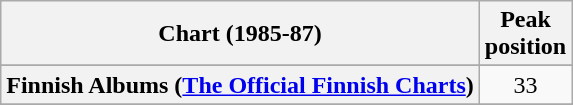<table class="wikitable sortable plainrowheaders">
<tr>
<th>Chart (1985-87)</th>
<th>Peak<br>position</th>
</tr>
<tr>
</tr>
<tr>
</tr>
<tr>
<th scope="row">Finnish Albums (<a href='#'>The Official Finnish Charts</a>)</th>
<td align="center">33</td>
</tr>
<tr>
</tr>
<tr>
</tr>
<tr>
</tr>
</table>
